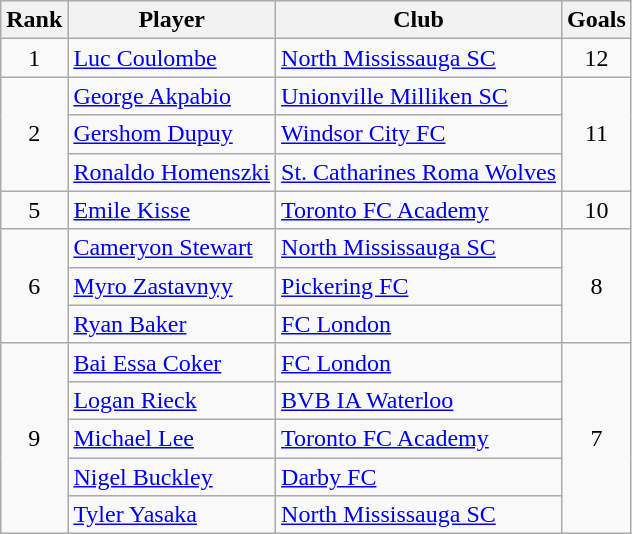<table class="wikitable">
<tr>
<th>Rank</th>
<th>Player</th>
<th>Club</th>
<th>Goals</th>
</tr>
<tr>
<td style="text-align:center" rowspan="1">1</td>
<td> <a href='#'>Luc Coulombe</a></td>
<td><a href='#'>North Mississauga SC</a></td>
<td style="text-align:center" rowspan="1">12</td>
</tr>
<tr>
<td style="text-align:center" rowspan="3">2</td>
<td> <a href='#'>George Akpabio</a></td>
<td><a href='#'>Unionville Milliken SC</a></td>
<td style="text-align:center" rowspan="3">11</td>
</tr>
<tr>
<td> <a href='#'>Gershom Dupuy</a></td>
<td><a href='#'>Windsor City FC</a></td>
</tr>
<tr>
<td> <a href='#'>Ronaldo Homenszki</a></td>
<td><a href='#'>St. Catharines Roma Wolves</a></td>
</tr>
<tr>
<td style="text-align:center" rowspan="1">5</td>
<td> <a href='#'>Emile Kisse</a></td>
<td><a href='#'>Toronto FC Academy</a></td>
<td style="text-align:center" rowspan="1">10</td>
</tr>
<tr>
<td style="text-align:center" rowspan="3">6</td>
<td> <a href='#'>Cameryon Stewart</a></td>
<td><a href='#'>North Mississauga SC</a></td>
<td style="text-align:center" rowspan="3">8</td>
</tr>
<tr>
<td> <a href='#'>Myro Zastavnyy</a></td>
<td><a href='#'>Pickering FC</a></td>
</tr>
<tr>
<td> <a href='#'>Ryan Baker</a></td>
<td><a href='#'>FC London</a></td>
</tr>
<tr>
<td style="text-align:center" rowspan="5">9</td>
<td> <a href='#'>Bai Essa Coker</a></td>
<td><a href='#'>FC London</a></td>
<td style="text-align:center" rowspan="5">7</td>
</tr>
<tr>
<td> <a href='#'>Logan Rieck</a></td>
<td><a href='#'>BVB IA Waterloo</a></td>
</tr>
<tr>
<td> <a href='#'>Michael Lee</a></td>
<td><a href='#'>Toronto FC Academy</a></td>
</tr>
<tr>
<td> <a href='#'>Nigel Buckley</a></td>
<td><a href='#'>Darby FC</a></td>
</tr>
<tr>
<td> <a href='#'>Tyler Yasaka</a></td>
<td><a href='#'>North Mississauga SC</a></td>
</tr>
</table>
